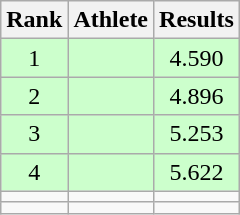<table class="wikitable sortable" style="text-align:center">
<tr>
<th>Rank</th>
<th>Athlete</th>
<th>Results</th>
</tr>
<tr bgcolor="#ccffcc">
<td>1</td>
<td align="left"></td>
<td>4.590</td>
</tr>
<tr bgcolor="#ccffcc">
<td>2</td>
<td align="left"></td>
<td>4.896</td>
</tr>
<tr bgcolor="#ccffcc">
<td>3</td>
<td align="left"></td>
<td>5.253</td>
</tr>
<tr bgcolor="#ccffcc">
<td>4</td>
<td align="left"></td>
<td>5.622</td>
</tr>
<tr>
<td></td>
<td align="left"></td>
<td></td>
</tr>
<tr>
<td></td>
<td align="left"></td>
<td></td>
</tr>
</table>
